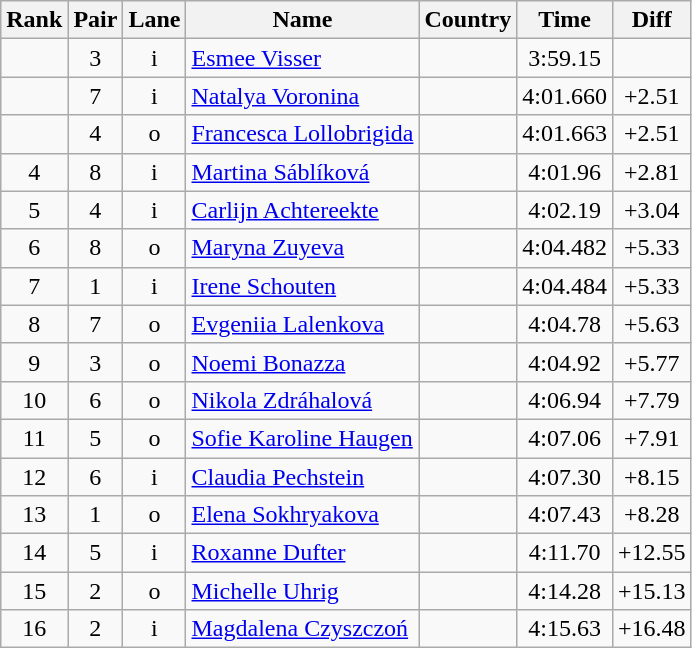<table class="wikitable sortable" style="text-align:center">
<tr>
<th>Rank</th>
<th>Pair</th>
<th>Lane</th>
<th>Name</th>
<th>Country</th>
<th>Time</th>
<th>Diff</th>
</tr>
<tr>
<td></td>
<td>3</td>
<td>i</td>
<td align=left><a href='#'>Esmee Visser</a></td>
<td align=left></td>
<td>3:59.15</td>
<td></td>
</tr>
<tr>
<td></td>
<td>7</td>
<td>i</td>
<td align=left><a href='#'>Natalya Voronina</a></td>
<td align=left></td>
<td>4:01.660</td>
<td>+2.51</td>
</tr>
<tr>
<td></td>
<td>4</td>
<td>o</td>
<td align=left><a href='#'>Francesca Lollobrigida</a></td>
<td align=left></td>
<td>4:01.663</td>
<td>+2.51</td>
</tr>
<tr>
<td>4</td>
<td>8</td>
<td>i</td>
<td align=left><a href='#'>Martina Sáblíková</a></td>
<td align=left></td>
<td>4:01.96</td>
<td>+2.81</td>
</tr>
<tr>
<td>5</td>
<td>4</td>
<td>i</td>
<td align=left><a href='#'>Carlijn Achtereekte</a></td>
<td align=left></td>
<td>4:02.19</td>
<td>+3.04</td>
</tr>
<tr>
<td>6</td>
<td>8</td>
<td>o</td>
<td align=left><a href='#'>Maryna Zuyeva</a></td>
<td align=left></td>
<td>4:04.482</td>
<td>+5.33</td>
</tr>
<tr>
<td>7</td>
<td>1</td>
<td>i</td>
<td align=left><a href='#'>Irene Schouten</a></td>
<td align=left></td>
<td>4:04.484</td>
<td>+5.33</td>
</tr>
<tr>
<td>8</td>
<td>7</td>
<td>o</td>
<td align=left><a href='#'>Evgeniia Lalenkova</a></td>
<td align=left></td>
<td>4:04.78</td>
<td>+5.63</td>
</tr>
<tr>
<td>9</td>
<td>3</td>
<td>o</td>
<td align=left><a href='#'>Noemi Bonazza</a></td>
<td align=left></td>
<td>4:04.92</td>
<td>+5.77</td>
</tr>
<tr>
<td>10</td>
<td>6</td>
<td>o</td>
<td align=left><a href='#'>Nikola Zdráhalová</a></td>
<td align=left></td>
<td>4:06.94</td>
<td>+7.79</td>
</tr>
<tr>
<td>11</td>
<td>5</td>
<td>o</td>
<td align=left><a href='#'>Sofie Karoline Haugen</a></td>
<td align=left></td>
<td>4:07.06</td>
<td>+7.91</td>
</tr>
<tr>
<td>12</td>
<td>6</td>
<td>i</td>
<td align=left><a href='#'>Claudia Pechstein</a></td>
<td align=left></td>
<td>4:07.30</td>
<td>+8.15</td>
</tr>
<tr>
<td>13</td>
<td>1</td>
<td>o</td>
<td align=left><a href='#'>Elena Sokhryakova</a></td>
<td align=left></td>
<td>4:07.43</td>
<td>+8.28</td>
</tr>
<tr>
<td>14</td>
<td>5</td>
<td>i</td>
<td align=left><a href='#'>Roxanne Dufter</a></td>
<td align=left></td>
<td>4:11.70</td>
<td>+12.55</td>
</tr>
<tr>
<td>15</td>
<td>2</td>
<td>o</td>
<td align=left><a href='#'>Michelle Uhrig</a></td>
<td align=left></td>
<td>4:14.28</td>
<td>+15.13</td>
</tr>
<tr>
<td>16</td>
<td>2</td>
<td>i</td>
<td align=left><a href='#'>Magdalena Czyszczoń</a></td>
<td align=left></td>
<td>4:15.63</td>
<td>+16.48</td>
</tr>
</table>
